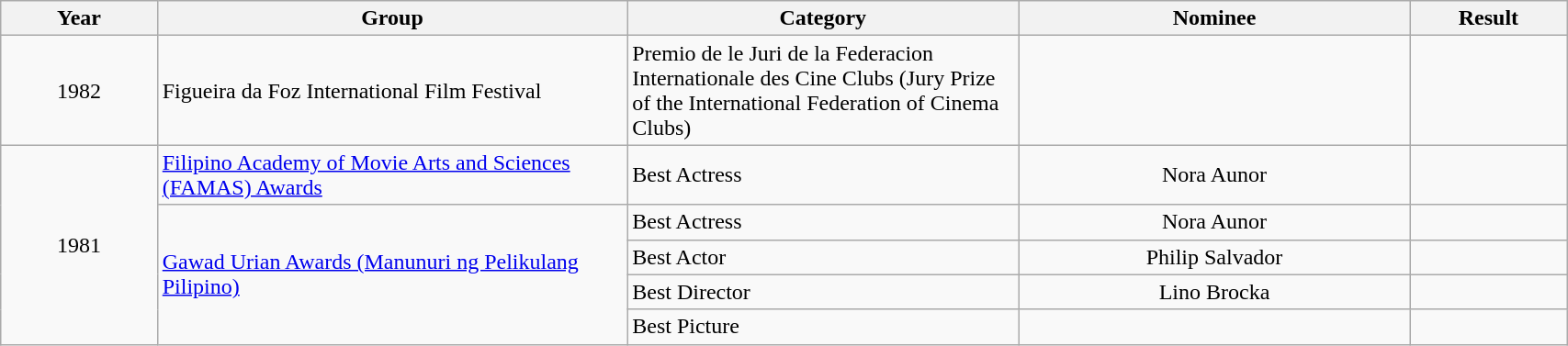<table | width="90%" class="wikitable sortable">
<tr>
<th width="10%">Year</th>
<th width="30%">Group</th>
<th width="25%">Category</th>
<th width="25%">Nominee</th>
<th width="10%">Result</th>
</tr>
<tr>
<td align="center">1982</td>
<td align="left">Figueira da Foz International Film Festival</td>
<td align="left">Premio de le Juri de la Federacion Internationale des Cine Clubs (Jury Prize of the International Federation of Cinema Clubs)</td>
<td align="center"></td>
<td></td>
</tr>
<tr>
<td rowspan="5" align="center">1981</td>
<td align="left"><a href='#'>Filipino Academy of Movie Arts and Sciences (FAMAS) Awards</a></td>
<td align="left">Best Actress</td>
<td align="center">Nora Aunor</td>
<td></td>
</tr>
<tr>
<td rowspan="4" align="left"><a href='#'>Gawad Urian Awards (Manunuri ng Pelikulang Pilipino)</a></td>
<td align="left">Best Actress</td>
<td align="center">Nora Aunor</td>
<td></td>
</tr>
<tr>
<td align="left">Best Actor</td>
<td align="center">Philip Salvador</td>
<td></td>
</tr>
<tr>
<td align="left">Best Director</td>
<td align="center">Lino Brocka</td>
<td></td>
</tr>
<tr>
<td align="left">Best Picture</td>
<td align="center"></td>
<td></td>
</tr>
</table>
